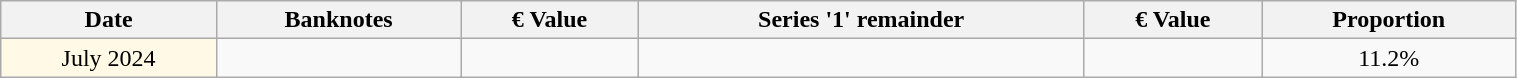<table class="wikitable" style="border-collapse:collapse" width="80%">
<tr>
<th scope="col">Date</th>
<th scope="col">Banknotes</th>
<th scope="col">€ Value</th>
<th scope="col">Series '1' remainder</th>
<th scope="col">€ Value</th>
<th scope="col">Proportion</th>
</tr>
<tr align="center">
<td style="background-color:#FFF9E5;">July 2024</td>
<td></td>
<td></td>
<td></td>
<td></td>
<td>11.2%</td>
</tr>
</table>
